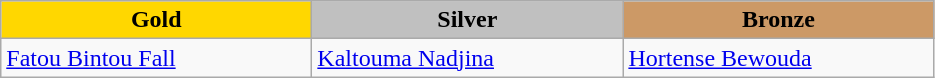<table class="wikitable" style="text-align:left">
<tr align="center">
<td width=200 bgcolor=gold><strong>Gold</strong></td>
<td width=200 bgcolor=silver><strong>Silver</strong></td>
<td width=200 bgcolor=CC9966><strong>Bronze</strong></td>
</tr>
<tr>
<td><a href='#'>Fatou Bintou Fall</a><br><em></em></td>
<td><a href='#'>Kaltouma Nadjina</a><br><em></em></td>
<td><a href='#'>Hortense Bewouda</a><br><em></em></td>
</tr>
</table>
